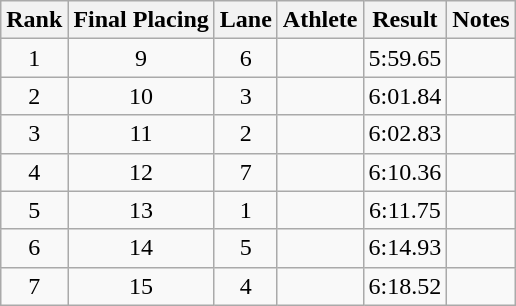<table class="wikitable sortable" style="text-align:center">
<tr>
<th>Rank</th>
<th>Final Placing</th>
<th>Lane</th>
<th>Athlete</th>
<th>Result</th>
<th>Notes</th>
</tr>
<tr>
<td>1</td>
<td>9</td>
<td>6</td>
<td align=left></td>
<td>5:59.65</td>
<td></td>
</tr>
<tr>
<td>2</td>
<td>10</td>
<td>3</td>
<td align=left></td>
<td>6:01.84</td>
<td></td>
</tr>
<tr>
<td>3</td>
<td>11</td>
<td>2</td>
<td align=left></td>
<td>6:02.83</td>
<td></td>
</tr>
<tr>
<td>4</td>
<td>12</td>
<td>7</td>
<td align=left></td>
<td>6:10.36</td>
<td></td>
</tr>
<tr>
<td>5</td>
<td>13</td>
<td>1</td>
<td align=left></td>
<td>6:11.75</td>
<td></td>
</tr>
<tr>
<td>6</td>
<td>14</td>
<td>5</td>
<td align=left></td>
<td>6:14.93</td>
<td></td>
</tr>
<tr>
<td>7</td>
<td>15</td>
<td>4</td>
<td align=left></td>
<td>6:18.52</td>
<td></td>
</tr>
</table>
